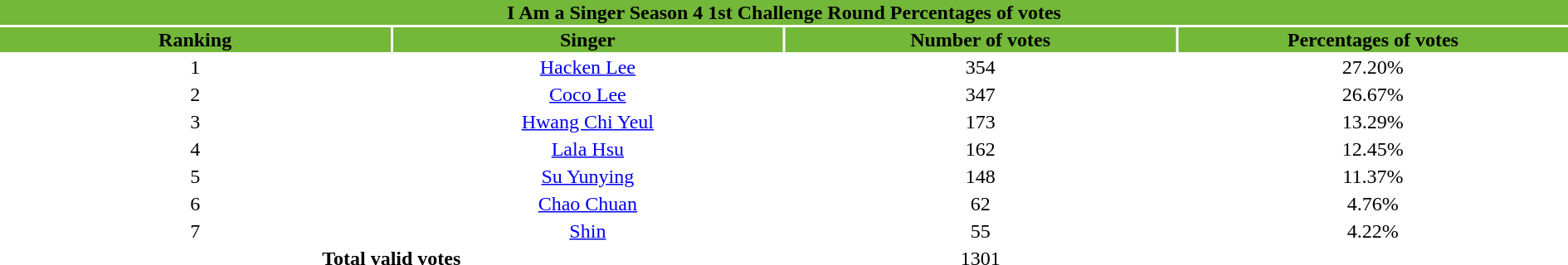<table width="100%" style="text-align:center">
<tr style="background:#73B839">
<td colspan="4"><div><strong>I Am a Singer Season 4 1st Challenge Round Percentages of votes</strong></div></td>
</tr>
<tr style="background:#73B839">
<td style="width:25%"><strong>Ranking</strong></td>
<td style="width:25%"><strong>Singer</strong></td>
<td style="width:25%"><strong>Number of votes</strong></td>
<td style="width:25%"><strong>Percentages of votes</strong></td>
</tr>
<tr>
<td>1</td>
<td><a href='#'>Hacken Lee</a></td>
<td>354</td>
<td>27.20%</td>
</tr>
<tr>
<td>2</td>
<td><a href='#'>Coco Lee</a></td>
<td>347</td>
<td>26.67%</td>
</tr>
<tr>
<td>3</td>
<td><a href='#'>Hwang Chi Yeul</a></td>
<td>173</td>
<td>13.29%</td>
</tr>
<tr>
<td>4</td>
<td><a href='#'>Lala Hsu</a></td>
<td>162</td>
<td>12.45%</td>
</tr>
<tr>
<td>5</td>
<td><a href='#'>Su Yunying</a></td>
<td>148</td>
<td>11.37%</td>
</tr>
<tr>
<td>6</td>
<td><a href='#'>Chao Chuan</a></td>
<td>62</td>
<td>4.76%</td>
</tr>
<tr>
<td>7</td>
<td><a href='#'>Shin</a></td>
<td>55</td>
<td>4.22%</td>
</tr>
<tr>
<td align=center colspan=2><strong>Total valid votes</strong></td>
<td>1301</td>
</tr>
</table>
